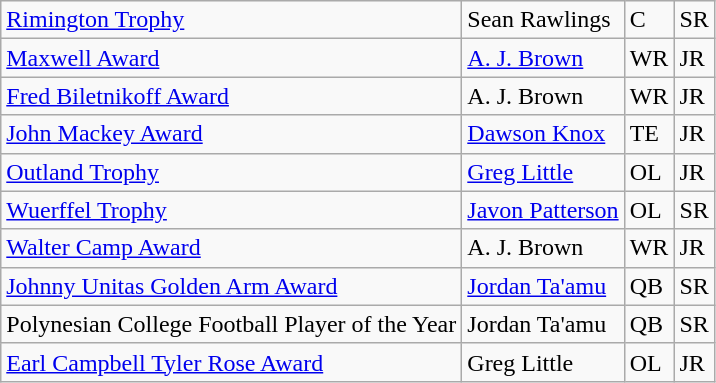<table class="wikitable">
<tr>
<td><a href='#'>Rimington Trophy</a></td>
<td>Sean Rawlings</td>
<td>C</td>
<td>SR</td>
</tr>
<tr>
<td><a href='#'>Maxwell Award</a></td>
<td><a href='#'>A. J. Brown</a></td>
<td>WR</td>
<td>JR</td>
</tr>
<tr>
<td><a href='#'>Fred Biletnikoff Award</a></td>
<td>A. J. Brown</td>
<td>WR</td>
<td>JR</td>
</tr>
<tr>
<td><a href='#'>John Mackey Award</a></td>
<td><a href='#'>Dawson Knox</a></td>
<td>TE</td>
<td>JR</td>
</tr>
<tr>
<td><a href='#'>Outland Trophy</a></td>
<td><a href='#'>Greg Little</a></td>
<td>OL</td>
<td>JR</td>
</tr>
<tr>
<td><a href='#'>Wuerffel Trophy</a></td>
<td><a href='#'>Javon Patterson</a></td>
<td>OL</td>
<td>SR</td>
</tr>
<tr>
<td><a href='#'>Walter Camp Award</a></td>
<td>A. J. Brown</td>
<td>WR</td>
<td>JR</td>
</tr>
<tr>
<td><a href='#'>Johnny Unitas Golden Arm Award</a></td>
<td><a href='#'>Jordan Ta'amu</a></td>
<td>QB</td>
<td>SR</td>
</tr>
<tr>
<td>Polynesian College Football Player of the Year</td>
<td>Jordan Ta'amu</td>
<td>QB</td>
<td>SR</td>
</tr>
<tr>
<td><a href='#'>Earl Campbell Tyler Rose Award</a></td>
<td>Greg Little</td>
<td>OL</td>
<td>JR</td>
</tr>
</table>
